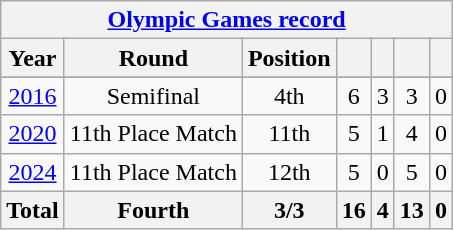<table class="wikitable" style="text-align: center;">
<tr>
<th colspan=7><a href='#'>Olympic Games record</a></th>
</tr>
<tr>
<th>Year</th>
<th>Round</th>
<th>Position</th>
<th></th>
<th></th>
<th></th>
<th></th>
</tr>
<tr>
</tr>
<tr>
<td> <a href='#'>2016</a></td>
<td>Semifinal</td>
<td>4th</td>
<td>6</td>
<td>3</td>
<td>3</td>
<td>0</td>
</tr>
<tr>
<td> <a href='#'>2020</a></td>
<td>11th Place Match</td>
<td>11th</td>
<td>5</td>
<td>1</td>
<td>4</td>
<td>0</td>
</tr>
<tr>
<td> <a href='#'>2024</a></td>
<td>11th Place Match</td>
<td>12th</td>
<td>5</td>
<td>0</td>
<td>5</td>
<td>0</td>
</tr>
<tr>
<th>Total</th>
<th>Fourth</th>
<th>3/3</th>
<th>16</th>
<th>4</th>
<th>13</th>
<th>0</th>
</tr>
</table>
